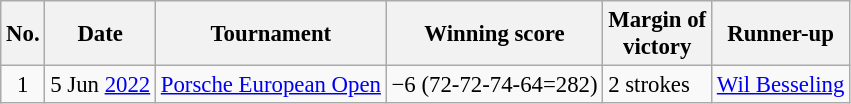<table class="wikitable" style="font-size:95%;">
<tr>
<th>No.</th>
<th>Date</th>
<th>Tournament</th>
<th>Winning score</th>
<th>Margin of<br>victory</th>
<th>Runner-up</th>
</tr>
<tr>
<td align=center>1</td>
<td align=right>5 Jun <a href='#'>2022</a></td>
<td><a href='#'>Porsche European Open</a></td>
<td>−6 (72-72-74-64=282)</td>
<td>2 strokes</td>
<td> <a href='#'>Wil Besseling</a></td>
</tr>
</table>
